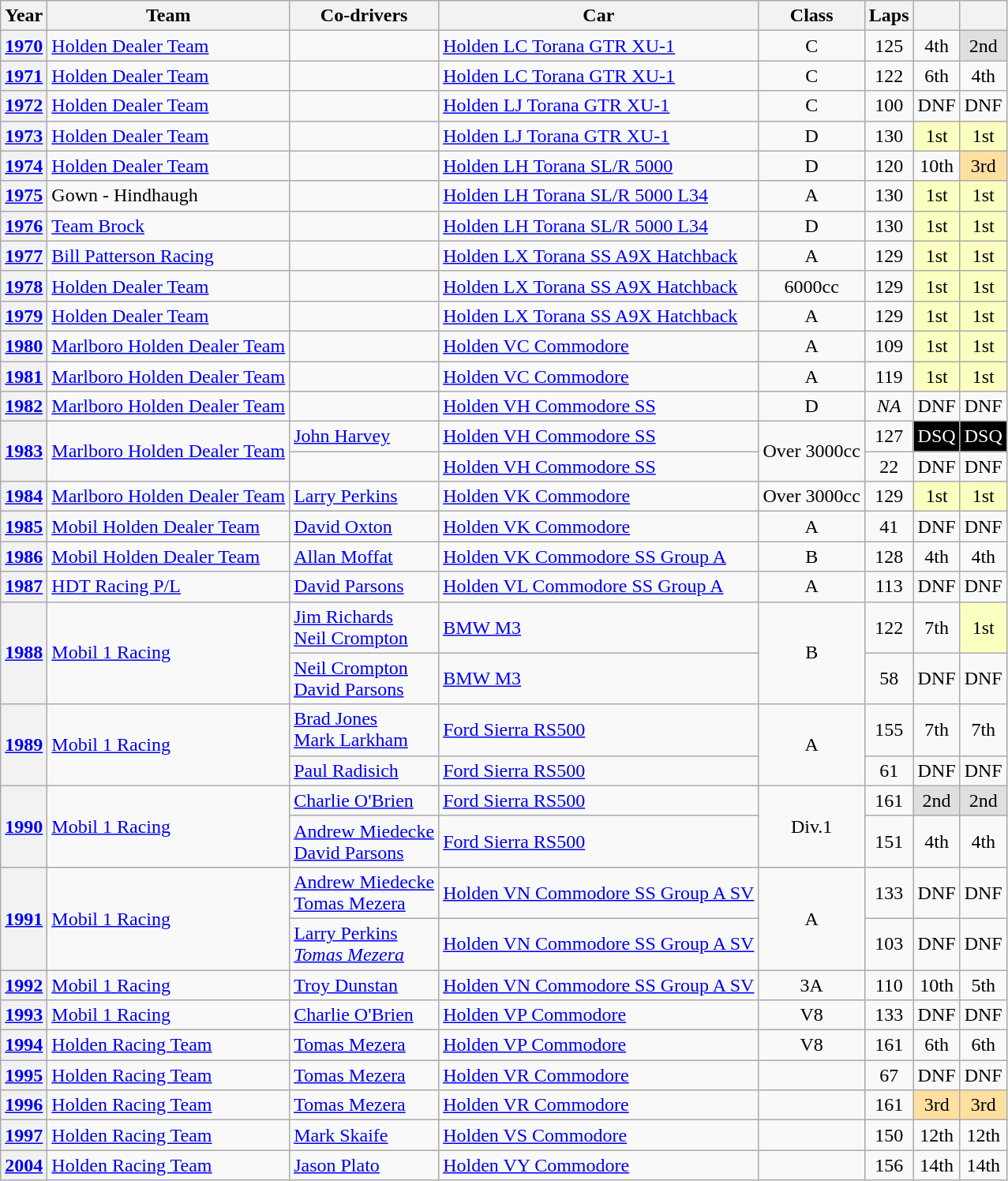<table class="wikitable" style="text-align:center">
<tr>
<th>Year</th>
<th>Team</th>
<th>Co-drivers</th>
<th>Car</th>
<th>Class</th>
<th>Laps</th>
<th></th>
<th></th>
</tr>
<tr>
<th><a href='#'>1970</a></th>
<td align="left"> <a href='#'>Holden Dealer Team</a></td>
<td align="left"></td>
<td align="left"><a href='#'>Holden LC Torana GTR XU-1</a></td>
<td>C</td>
<td>125</td>
<td>4th</td>
<td style="background:#dfdfdf;">2nd</td>
</tr>
<tr>
<th><a href='#'>1971</a></th>
<td align="left"> <a href='#'>Holden Dealer Team</a></td>
<td align="left"></td>
<td align="left"><a href='#'>Holden LC Torana GTR XU-1</a></td>
<td>C</td>
<td>122</td>
<td>6th</td>
<td>4th</td>
</tr>
<tr>
<th><a href='#'>1972</a></th>
<td align="left"> <a href='#'>Holden Dealer Team</a></td>
<td align="left"></td>
<td align="left"><a href='#'>Holden LJ Torana GTR XU-1</a></td>
<td>C</td>
<td>100</td>
<td>DNF</td>
<td>DNF</td>
</tr>
<tr>
<th><a href='#'>1973</a></th>
<td align="left"> <a href='#'>Holden Dealer Team</a></td>
<td align="left"></td>
<td align="left"><a href='#'>Holden LJ Torana GTR XU-1</a></td>
<td>D</td>
<td>130</td>
<td style="background:#fbffbf;">1st</td>
<td style="background:#fbffbf;">1st</td>
</tr>
<tr>
<th><a href='#'>1974</a></th>
<td align="left"> <a href='#'>Holden Dealer Team</a></td>
<td align="left"></td>
<td align="left"><a href='#'>Holden LH Torana SL/R 5000</a></td>
<td>D</td>
<td>120</td>
<td>10th</td>
<td style="background:#ffdf9f;">3rd</td>
</tr>
<tr>
<th><a href='#'>1975</a></th>
<td align="left"> Gown - Hindhaugh</td>
<td align="left"></td>
<td align="left"><a href='#'>Holden LH Torana SL/R 5000 L34</a></td>
<td>A</td>
<td>130</td>
<td style="background:#fbffbf;">1st</td>
<td style="background:#fbffbf;">1st</td>
</tr>
<tr>
<th><a href='#'>1976</a></th>
<td align="left"> <a href='#'>Team Brock</a></td>
<td align="left"></td>
<td align="left"><a href='#'>Holden LH Torana SL/R 5000 L34</a></td>
<td>D</td>
<td>130</td>
<td style="background:#fbffbf;">1st</td>
<td style="background:#fbffbf;">1st</td>
</tr>
<tr>
<th><a href='#'>1977</a></th>
<td align="left"> <a href='#'>Bill Patterson Racing</a></td>
<td align="left"></td>
<td align="left"><a href='#'>Holden LX Torana SS A9X Hatchback</a></td>
<td>A</td>
<td>129</td>
<td style="background:#fbffbf;">1st</td>
<td style="background:#fbffbf;">1st</td>
</tr>
<tr>
<th><a href='#'>1978</a></th>
<td align="left"> <a href='#'>Holden Dealer Team</a></td>
<td align="left"></td>
<td align="left"><a href='#'>Holden LX Torana SS A9X Hatchback</a></td>
<td>6000cc</td>
<td>129</td>
<td style="background:#fbffbf;">1st</td>
<td style="background:#fbffbf;">1st</td>
</tr>
<tr>
<th><a href='#'>1979</a></th>
<td align="left"> <a href='#'>Holden Dealer Team</a></td>
<td align="left"></td>
<td align="left"><a href='#'>Holden LX Torana SS A9X Hatchback</a></td>
<td>A</td>
<td>129</td>
<td style="background:#fbffbf;">1st</td>
<td style="background:#fbffbf;">1st</td>
</tr>
<tr>
<th><a href='#'>1980</a></th>
<td align="left"> <a href='#'>Marlboro Holden Dealer Team</a></td>
<td align="left"></td>
<td align="left"><a href='#'>Holden VC Commodore</a></td>
<td>A</td>
<td>109</td>
<td style="background:#fbffbf;">1st</td>
<td style="background:#fbffbf;">1st</td>
</tr>
<tr>
<th><a href='#'>1981</a></th>
<td align="left"> <a href='#'>Marlboro Holden Dealer Team</a></td>
<td align="left"></td>
<td align="left"><a href='#'>Holden VC Commodore</a></td>
<td>A</td>
<td>119</td>
<td style="background:#fbffbf;">1st</td>
<td style="background:#fbffbf;">1st</td>
</tr>
<tr>
<th><a href='#'>1982</a></th>
<td align="left"> <a href='#'>Marlboro Holden Dealer Team</a></td>
<td align="left"></td>
<td align="left"><a href='#'>Holden VH Commodore SS</a></td>
<td>D</td>
<td><em>NA</em></td>
<td>DNF</td>
<td>DNF</td>
</tr>
<tr>
<th rowspan=2><a href='#'>1983</a></th>
<td align="left" rowspan=2> <a href='#'>Marlboro Holden Dealer Team</a></td>
<td align="left"> <a href='#'>John Harvey</a></td>
<td align="left"><a href='#'>Holden VH Commodore SS</a></td>
<td align="centre" rowspan=2>Over 3000cc</td>
<td>127</td>
<td style="background:#000000; color:white">DSQ</td>
<td style="background:#000000; color:white">DSQ</td>
</tr>
<tr>
<td align="left"></td>
<td align="left"><a href='#'>Holden VH Commodore SS</a></td>
<td>22</td>
<td>DNF</td>
<td>DNF</td>
</tr>
<tr>
<th><a href='#'>1984</a></th>
<td align="left"> <a href='#'>Marlboro Holden Dealer Team</a></td>
<td align="left"> <a href='#'>Larry Perkins</a></td>
<td align="left"><a href='#'>Holden VK Commodore</a></td>
<td>Over 3000cc</td>
<td>129</td>
<td style="background:#fbffbf;">1st</td>
<td style="background:#fbffbf;">1st</td>
</tr>
<tr>
<th><a href='#'>1985</a></th>
<td align="left"> <a href='#'>Mobil Holden Dealer Team</a></td>
<td align="left"> <a href='#'>David Oxton</a></td>
<td align="left"><a href='#'>Holden VK Commodore</a></td>
<td>A</td>
<td>41</td>
<td>DNF</td>
<td>DNF</td>
</tr>
<tr>
<th><a href='#'>1986</a></th>
<td align="left"> <a href='#'>Mobil Holden Dealer Team</a></td>
<td align="left"> <a href='#'>Allan Moffat</a></td>
<td align="left"><a href='#'>Holden VK Commodore SS Group A</a></td>
<td>B</td>
<td>128</td>
<td>4th</td>
<td>4th</td>
</tr>
<tr>
<th><a href='#'>1987</a></th>
<td align="left"> <a href='#'>HDT Racing P/L</a></td>
<td align="left"> <a href='#'>David Parsons</a></td>
<td align="left"><a href='#'>Holden VL Commodore SS Group A</a></td>
<td>A</td>
<td>113</td>
<td>DNF</td>
<td>DNF</td>
</tr>
<tr>
<th rowspan=2><a href='#'>1988</a></th>
<td align="left" rowspan=2> <a href='#'>Mobil 1 Racing</a></td>
<td align="left"> <a href='#'>Jim Richards</a><br> <a href='#'>Neil Crompton</a></td>
<td align="left"><a href='#'>BMW M3</a></td>
<td align="centre" rowspan=2>B</td>
<td>122</td>
<td>7th</td>
<td style="background:#fbffbf;">1st</td>
</tr>
<tr>
<td align="left"> <a href='#'>Neil Crompton</a><br> <a href='#'>David Parsons</a></td>
<td align="left"><a href='#'>BMW M3</a></td>
<td>58</td>
<td>DNF</td>
<td>DNF</td>
</tr>
<tr>
<th rowspan=2><a href='#'>1989</a></th>
<td align="left" rowspan=2> <a href='#'>Mobil 1 Racing</a></td>
<td align="left"> <a href='#'>Brad Jones</a><br> <a href='#'>Mark Larkham</a></td>
<td align="left"><a href='#'>Ford Sierra RS500</a></td>
<td align="centre" rowspan=2>A</td>
<td>155</td>
<td>7th</td>
<td>7th</td>
</tr>
<tr>
<td align="left"> <a href='#'>Paul Radisich</a></td>
<td align="left"><a href='#'>Ford Sierra RS500</a></td>
<td>61</td>
<td>DNF</td>
<td>DNF</td>
</tr>
<tr>
<th rowspan=2><a href='#'>1990</a></th>
<td align="left" rowspan=2> <a href='#'>Mobil 1 Racing</a></td>
<td align="left"> <a href='#'>Charlie O'Brien</a></td>
<td align="left"><a href='#'>Ford Sierra RS500</a></td>
<td align="centre" rowspan=2>Div.1</td>
<td>161</td>
<td style="background:#dfdfdf;">2nd</td>
<td style="background:#dfdfdf;">2nd</td>
</tr>
<tr>
<td align="left"> <a href='#'>Andrew Miedecke</a><br> <a href='#'>David Parsons</a></td>
<td align="left"><a href='#'>Ford Sierra RS500</a></td>
<td>151</td>
<td>4th</td>
<td>4th</td>
</tr>
<tr>
<th rowspan=2><a href='#'>1991</a></th>
<td align="left" rowspan=2> <a href='#'>Mobil 1 Racing</a></td>
<td align="left"> <a href='#'>Andrew Miedecke</a><br> <a href='#'>Tomas Mezera</a></td>
<td align="left"><a href='#'>Holden VN Commodore SS Group A SV</a></td>
<td align="centre" rowspan=2>A</td>
<td>133</td>
<td>DNF</td>
<td>DNF</td>
</tr>
<tr>
<td align="left"> <a href='#'>Larry Perkins</a><br> <em><a href='#'>Tomas Mezera</a></em></td>
<td align="left"><a href='#'>Holden VN Commodore SS Group A SV</a></td>
<td>103</td>
<td>DNF</td>
<td>DNF</td>
</tr>
<tr>
<th><a href='#'>1992</a></th>
<td align="left"> <a href='#'>Mobil 1 Racing</a></td>
<td align="left"> <a href='#'>Troy Dunstan</a></td>
<td align="left"><a href='#'>Holden VN Commodore SS Group A SV</a></td>
<td>3A</td>
<td>110</td>
<td>10th</td>
<td>5th</td>
</tr>
<tr>
<th><a href='#'>1993</a></th>
<td align="left"> <a href='#'>Mobil 1 Racing</a></td>
<td align="left"> <a href='#'>Charlie O'Brien</a></td>
<td align="left"><a href='#'>Holden VP Commodore</a></td>
<td>V8</td>
<td>133</td>
<td>DNF</td>
<td>DNF</td>
</tr>
<tr>
<th><a href='#'>1994</a></th>
<td align="left"> <a href='#'>Holden Racing Team</a></td>
<td align="left"> <a href='#'>Tomas Mezera</a></td>
<td align="left"><a href='#'>Holden VP Commodore</a></td>
<td>V8</td>
<td>161</td>
<td>6th</td>
<td>6th</td>
</tr>
<tr>
<th><a href='#'>1995</a></th>
<td align="left"> <a href='#'>Holden Racing Team</a></td>
<td align="left"> <a href='#'>Tomas Mezera</a></td>
<td align="left"><a href='#'>Holden VR Commodore</a></td>
<td></td>
<td>67</td>
<td>DNF</td>
<td>DNF</td>
</tr>
<tr>
<th><a href='#'>1996</a></th>
<td align="left"> <a href='#'>Holden Racing Team</a></td>
<td align="left"> <a href='#'>Tomas Mezera</a></td>
<td align="left"><a href='#'>Holden VR Commodore</a></td>
<td></td>
<td>161</td>
<td style="background:#ffdf9f;">3rd</td>
<td style="background:#ffdf9f;">3rd</td>
</tr>
<tr>
<th><a href='#'>1997</a></th>
<td align="left"> <a href='#'>Holden Racing Team</a></td>
<td align="left"> <a href='#'>Mark Skaife</a></td>
<td align="left"><a href='#'>Holden VS Commodore</a></td>
<td></td>
<td>150</td>
<td>12th</td>
<td>12th</td>
</tr>
<tr>
<th><a href='#'>2004</a></th>
<td align="left"> <a href='#'>Holden Racing Team</a></td>
<td align="left"> <a href='#'>Jason Plato</a></td>
<td align="left"><a href='#'>Holden VY Commodore</a></td>
<td></td>
<td>156</td>
<td>14th</td>
<td>14th</td>
</tr>
</table>
